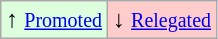<table class="wikitable" align="center">
<tr>
<td bgcolor="#ddffdd">↑ <small><a href='#'>Promoted</a></small></td>
<td bgcolor="#ffcccc">↓ <small><a href='#'>Relegated</a></small></td>
</tr>
</table>
